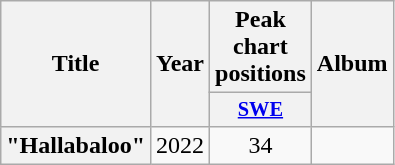<table class="wikitable plainrowheaders" style="text-align:center;">
<tr>
<th scope="col" rowspan="2">Title</th>
<th scope="col" rowspan="2">Year</th>
<th scope="col" colspan="1">Peak chart positions</th>
<th scope="col" rowspan="2">Album</th>
</tr>
<tr>
<th scope="col" style="width:3em;font-size:85%;"><a href='#'>SWE</a><br></th>
</tr>
<tr>
<th scope="row">"Hallabaloo"</th>
<td>2022</td>
<td>34<br></td>
<td></td>
</tr>
</table>
